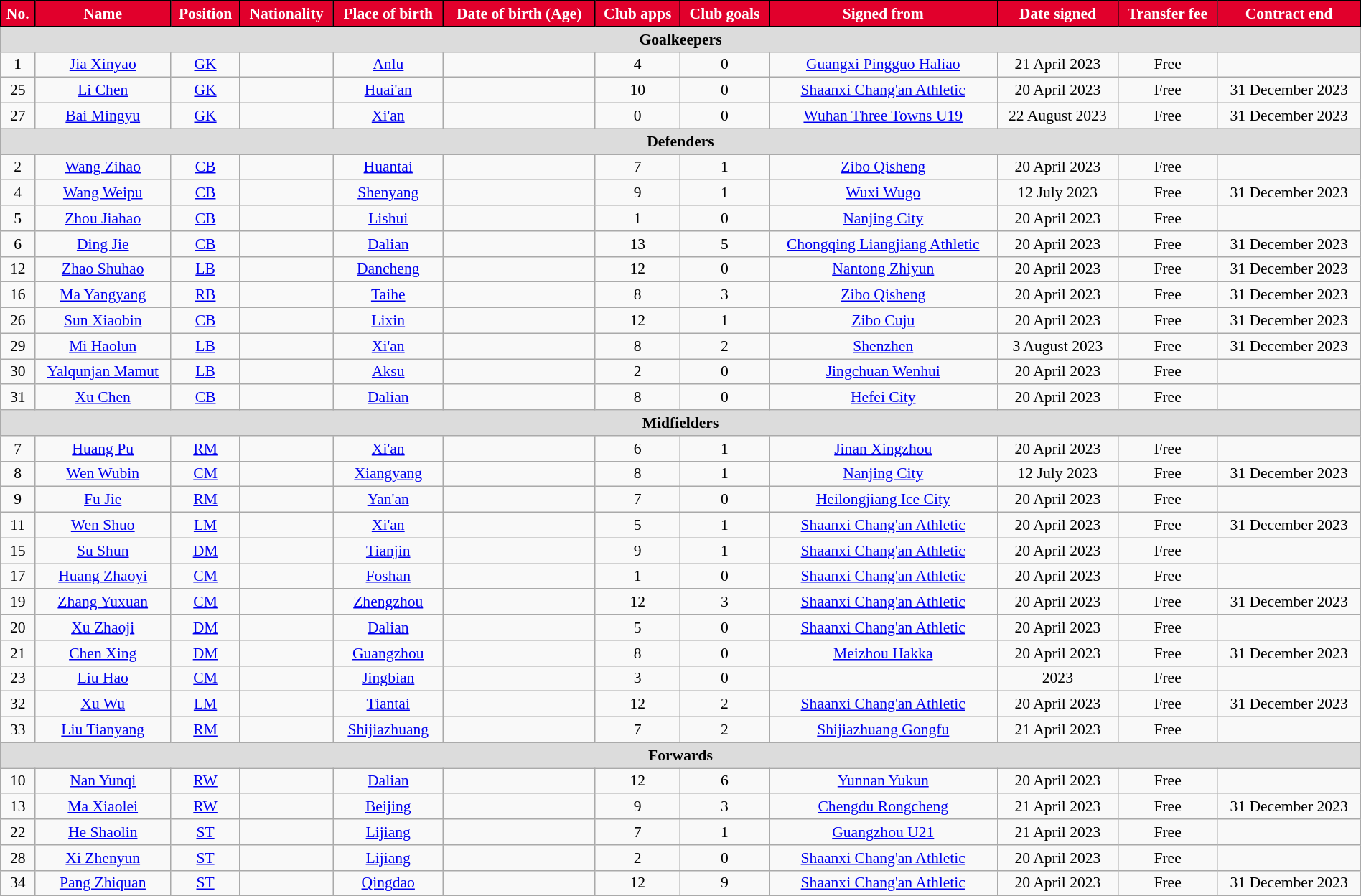<table class="wikitable" style="text-align:center;font-size:90%;width:100%">
<tr>
<th style="background:#E1002C;color:#FFFFFF; border:1px solid #000000">No.</th>
<th style="background:#E1002C;color:#FFFFFF; border:1px solid #000000">Name</th>
<th style="background:#E1002C;color:#FFFFFF; border:1px solid #000000">Position</th>
<th style="background:#E1002C;color:#FFFFFF; border:1px solid #000000">Nationality</th>
<th style="background:#E1002C;color:#FFFFFF; border:1px solid #000000">Place of birth</th>
<th style="background:#E1002C;color:#FFFFFF; border:1px solid #000000">Date of birth (Age)</th>
<th style="background:#E1002C;color:#FFFFFF; border:1px solid #000000">Club apps</th>
<th style="background:#E1002C;color:#FFFFFF; border:1px solid #000000">Club goals</th>
<th style="background:#E1002C;color:#FFFFFF; border:1px solid #000000">Signed from</th>
<th style="background:#E1002C;color:#FFFFFF; border:1px solid #000000">Date signed</th>
<th style="background:#E1002C;color:#FFFFFF; border:1px solid #000000">Transfer fee</th>
<th style="background:#E1002C;color:#FFFFFF; border:1px solid #000000">Contract end</th>
</tr>
<tr>
<th colspan=12 style="background:#DCDCDC">Goalkeepers</th>
</tr>
<tr>
<td>1</td>
<td><a href='#'>Jia Xinyao</a></td>
<td><a href='#'>GK</a></td>
<td></td>
<td><a href='#'>Anlu</a></td>
<td></td>
<td>4</td>
<td>0</td>
<td><a href='#'>Guangxi Pingguo Haliao</a></td>
<td>21 April 2023</td>
<td>Free</td>
<td></td>
</tr>
<tr>
<td>25</td>
<td><a href='#'>Li Chen</a></td>
<td><a href='#'>GK</a></td>
<td></td>
<td><a href='#'>Huai'an</a></td>
<td></td>
<td>10</td>
<td>0</td>
<td><a href='#'>Shaanxi Chang'an Athletic</a></td>
<td>20 April 2023</td>
<td>Free</td>
<td>31 December 2023</td>
</tr>
<tr>
<td>27</td>
<td><a href='#'>Bai Mingyu</a></td>
<td><a href='#'>GK</a></td>
<td></td>
<td><a href='#'>Xi'an</a></td>
<td></td>
<td>0</td>
<td>0</td>
<td><a href='#'>Wuhan Three Towns U19</a></td>
<td>22 August 2023</td>
<td>Free</td>
<td>31 December 2023</td>
</tr>
<tr>
<th colspan=12 style="background:#DCDCDC">Defenders</th>
</tr>
<tr>
<td>2</td>
<td><a href='#'>Wang Zihao</a></td>
<td><a href='#'>CB</a></td>
<td></td>
<td><a href='#'>Huantai</a></td>
<td></td>
<td>7</td>
<td>1</td>
<td><a href='#'>Zibo Qisheng</a></td>
<td>20 April 2023</td>
<td>Free</td>
<td></td>
</tr>
<tr>
<td>4</td>
<td><a href='#'>Wang Weipu</a></td>
<td><a href='#'>CB</a></td>
<td></td>
<td><a href='#'>Shenyang</a></td>
<td></td>
<td>9</td>
<td>1</td>
<td><a href='#'>Wuxi Wugo</a></td>
<td>12 July 2023</td>
<td>Free</td>
<td>31 December 2023</td>
</tr>
<tr>
<td>5</td>
<td><a href='#'>Zhou Jiahao</a></td>
<td><a href='#'>CB</a></td>
<td></td>
<td><a href='#'>Lishui</a></td>
<td></td>
<td>1</td>
<td>0</td>
<td><a href='#'>Nanjing City</a></td>
<td>20 April 2023</td>
<td>Free</td>
<td></td>
</tr>
<tr>
<td>6</td>
<td><a href='#'>Ding Jie</a></td>
<td><a href='#'>CB</a></td>
<td></td>
<td><a href='#'>Dalian</a></td>
<td></td>
<td>13</td>
<td>5</td>
<td><a href='#'>Chongqing Liangjiang Athletic</a></td>
<td>20 April 2023</td>
<td>Free</td>
<td>31 December 2023</td>
</tr>
<tr>
<td>12</td>
<td><a href='#'>Zhao Shuhao</a></td>
<td><a href='#'>LB</a></td>
<td></td>
<td><a href='#'>Dancheng</a></td>
<td></td>
<td>12</td>
<td>0</td>
<td><a href='#'>Nantong Zhiyun</a></td>
<td>20 April 2023</td>
<td>Free</td>
<td>31 December 2023</td>
</tr>
<tr>
<td>16</td>
<td><a href='#'>Ma Yangyang</a></td>
<td><a href='#'>RB</a></td>
<td></td>
<td><a href='#'>Taihe</a></td>
<td></td>
<td>8</td>
<td>3</td>
<td><a href='#'>Zibo Qisheng</a></td>
<td>20 April 2023</td>
<td>Free</td>
<td>31 December 2023</td>
</tr>
<tr>
<td>26</td>
<td><a href='#'>Sun Xiaobin</a></td>
<td><a href='#'>CB</a></td>
<td></td>
<td><a href='#'>Lixin</a></td>
<td></td>
<td>12</td>
<td>1</td>
<td><a href='#'>Zibo Cuju</a></td>
<td>20 April 2023</td>
<td>Free</td>
<td>31 December 2023</td>
</tr>
<tr>
<td>29</td>
<td><a href='#'>Mi Haolun</a></td>
<td><a href='#'>LB</a></td>
<td></td>
<td><a href='#'>Xi'an</a></td>
<td></td>
<td>8</td>
<td>2</td>
<td><a href='#'>Shenzhen</a></td>
<td>3 August 2023</td>
<td>Free</td>
<td>31 December 2023</td>
</tr>
<tr>
<td>30</td>
<td><a href='#'>Yalqunjan Mamut</a></td>
<td><a href='#'>LB</a></td>
<td></td>
<td><a href='#'>Aksu</a></td>
<td></td>
<td>2</td>
<td>0</td>
<td><a href='#'>Jingchuan Wenhui</a></td>
<td>20 April 2023</td>
<td>Free</td>
<td></td>
</tr>
<tr>
<td>31</td>
<td><a href='#'>Xu Chen</a></td>
<td><a href='#'>CB</a></td>
<td></td>
<td><a href='#'>Dalian</a></td>
<td></td>
<td>8</td>
<td>0</td>
<td><a href='#'>Hefei City</a></td>
<td>20 April 2023</td>
<td>Free</td>
<td></td>
</tr>
<tr>
<th colspan=12 style="background:#DCDCDC">Midfielders</th>
</tr>
<tr>
<td>7</td>
<td><a href='#'>Huang Pu</a></td>
<td><a href='#'>RM</a></td>
<td></td>
<td><a href='#'>Xi'an</a></td>
<td></td>
<td>6</td>
<td>1</td>
<td><a href='#'>Jinan Xingzhou</a></td>
<td>20 April 2023</td>
<td>Free</td>
<td></td>
</tr>
<tr>
<td>8</td>
<td><a href='#'>Wen Wubin</a></td>
<td><a href='#'>CM</a></td>
<td></td>
<td><a href='#'>Xiangyang</a></td>
<td></td>
<td>8</td>
<td>1</td>
<td><a href='#'>Nanjing City</a></td>
<td>12 July 2023</td>
<td>Free</td>
<td>31 December 2023</td>
</tr>
<tr>
<td>9</td>
<td><a href='#'>Fu Jie</a></td>
<td><a href='#'>RM</a></td>
<td></td>
<td><a href='#'>Yan'an</a></td>
<td></td>
<td>7</td>
<td>0</td>
<td><a href='#'>Heilongjiang Ice City</a></td>
<td>20 April 2023</td>
<td>Free</td>
<td></td>
</tr>
<tr>
<td>11</td>
<td><a href='#'>Wen Shuo</a></td>
<td><a href='#'>LM</a></td>
<td></td>
<td><a href='#'>Xi'an</a></td>
<td></td>
<td>5</td>
<td>1</td>
<td><a href='#'>Shaanxi Chang'an Athletic</a></td>
<td>20 April 2023</td>
<td>Free</td>
<td>31 December 2023</td>
</tr>
<tr>
<td>15</td>
<td><a href='#'>Su Shun</a></td>
<td><a href='#'>DM</a></td>
<td></td>
<td><a href='#'>Tianjin</a></td>
<td></td>
<td>9</td>
<td>1</td>
<td><a href='#'>Shaanxi Chang'an Athletic</a></td>
<td>20 April 2023</td>
<td>Free</td>
<td></td>
</tr>
<tr>
<td>17</td>
<td><a href='#'>Huang Zhaoyi</a></td>
<td><a href='#'>CM</a></td>
<td></td>
<td><a href='#'>Foshan</a></td>
<td></td>
<td>1</td>
<td>0</td>
<td><a href='#'>Shaanxi Chang'an Athletic</a></td>
<td>20 April 2023</td>
<td>Free</td>
<td></td>
</tr>
<tr>
<td>19</td>
<td><a href='#'>Zhang Yuxuan</a></td>
<td><a href='#'>CM</a></td>
<td></td>
<td><a href='#'>Zhengzhou</a></td>
<td></td>
<td>12</td>
<td>3</td>
<td><a href='#'>Shaanxi Chang'an Athletic</a></td>
<td>20 April 2023</td>
<td>Free</td>
<td>31 December 2023</td>
</tr>
<tr>
<td>20</td>
<td><a href='#'>Xu Zhaoji</a></td>
<td><a href='#'>DM</a></td>
<td></td>
<td><a href='#'>Dalian</a></td>
<td></td>
<td>5</td>
<td>0</td>
<td><a href='#'>Shaanxi Chang'an Athletic</a></td>
<td>20 April 2023</td>
<td>Free</td>
<td></td>
</tr>
<tr>
<td>21</td>
<td><a href='#'>Chen Xing</a></td>
<td><a href='#'>DM</a></td>
<td></td>
<td><a href='#'>Guangzhou</a></td>
<td></td>
<td>8</td>
<td>0</td>
<td><a href='#'>Meizhou Hakka</a></td>
<td>20 April 2023</td>
<td>Free</td>
<td>31 December 2023</td>
</tr>
<tr>
<td>23</td>
<td><a href='#'>Liu Hao</a></td>
<td><a href='#'>CM</a></td>
<td></td>
<td><a href='#'>Jingbian</a></td>
<td></td>
<td>3</td>
<td>0</td>
<td></td>
<td>2023</td>
<td>Free</td>
<td></td>
</tr>
<tr>
<td>32</td>
<td><a href='#'>Xu Wu</a></td>
<td><a href='#'>LM</a></td>
<td></td>
<td><a href='#'>Tiantai</a></td>
<td></td>
<td>12</td>
<td>2</td>
<td><a href='#'>Shaanxi Chang'an Athletic</a></td>
<td>20 April 2023</td>
<td>Free</td>
<td>31 December 2023</td>
</tr>
<tr>
<td>33</td>
<td><a href='#'>Liu Tianyang</a></td>
<td><a href='#'>RM</a></td>
<td></td>
<td><a href='#'>Shijiazhuang</a></td>
<td></td>
<td>7</td>
<td>2</td>
<td><a href='#'>Shijiazhuang Gongfu</a></td>
<td>21 April 2023</td>
<td>Free</td>
<td></td>
</tr>
<tr>
<th colspan=12 style="background:#DCDCDC">Forwards</th>
</tr>
<tr>
<td>10</td>
<td><a href='#'>Nan Yunqi</a></td>
<td><a href='#'>RW</a></td>
<td></td>
<td><a href='#'>Dalian</a></td>
<td></td>
<td>12</td>
<td>6</td>
<td><a href='#'>Yunnan Yukun</a></td>
<td>20 April 2023</td>
<td>Free</td>
<td></td>
</tr>
<tr>
<td>13</td>
<td><a href='#'>Ma Xiaolei</a></td>
<td><a href='#'>RW</a></td>
<td></td>
<td><a href='#'>Beijing</a></td>
<td></td>
<td>9</td>
<td>3</td>
<td><a href='#'>Chengdu Rongcheng</a></td>
<td>21 April 2023</td>
<td>Free</td>
<td>31 December 2023</td>
</tr>
<tr>
<td>22</td>
<td><a href='#'>He Shaolin</a></td>
<td><a href='#'>ST</a></td>
<td></td>
<td><a href='#'>Lijiang</a></td>
<td></td>
<td>7</td>
<td>1</td>
<td><a href='#'>Guangzhou U21</a></td>
<td>21 April 2023</td>
<td>Free</td>
<td></td>
</tr>
<tr>
<td>28</td>
<td><a href='#'>Xi Zhenyun</a></td>
<td><a href='#'>ST</a></td>
<td></td>
<td><a href='#'>Lijiang</a></td>
<td></td>
<td>2</td>
<td>0</td>
<td><a href='#'>Shaanxi Chang'an Athletic</a></td>
<td>20 April 2023</td>
<td>Free</td>
<td></td>
</tr>
<tr>
<td>34</td>
<td><a href='#'>Pang Zhiquan</a></td>
<td><a href='#'>ST</a></td>
<td></td>
<td><a href='#'>Qingdao</a></td>
<td></td>
<td>12</td>
<td>9</td>
<td><a href='#'>Shaanxi Chang'an Athletic</a></td>
<td>20 April 2023</td>
<td>Free</td>
<td>31 December 2023</td>
</tr>
<tr>
</tr>
</table>
